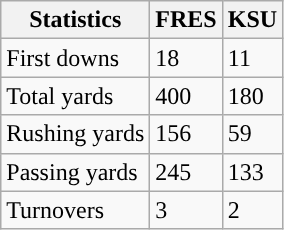<table class="wikitable">
<tr>
<th>Statistics</th>
<th>FRES</th>
<th>KSU</th>
</tr>
<tr>
<td>First downs</td>
<td>18</td>
<td>11</td>
</tr>
<tr>
<td>Total yards</td>
<td>400</td>
<td>180</td>
</tr>
<tr>
<td>Rushing yards</td>
<td>156</td>
<td>59</td>
</tr>
<tr>
<td>Passing yards</td>
<td>245</td>
<td>133</td>
</tr>
<tr>
<td>Turnovers</td>
<td>3</td>
<td>2</td>
</tr>
</table>
